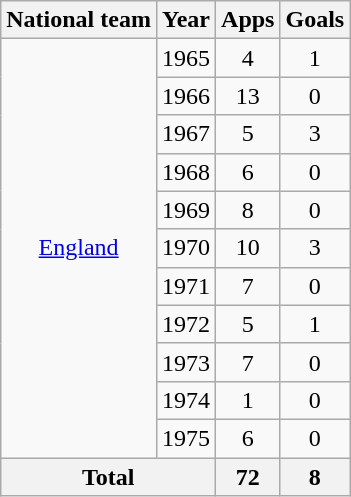<table class="wikitable" style="text-align:center">
<tr>
<th>National team</th>
<th>Year</th>
<th>Apps</th>
<th>Goals</th>
</tr>
<tr>
<td rowspan="11"><a href='#'>England</a></td>
<td>1965</td>
<td>4</td>
<td>1</td>
</tr>
<tr>
<td>1966</td>
<td>13</td>
<td>0</td>
</tr>
<tr>
<td>1967</td>
<td>5</td>
<td>3</td>
</tr>
<tr>
<td>1968</td>
<td>6</td>
<td>0</td>
</tr>
<tr>
<td>1969</td>
<td>8</td>
<td>0</td>
</tr>
<tr>
<td>1970</td>
<td>10</td>
<td>3</td>
</tr>
<tr>
<td>1971</td>
<td>7</td>
<td>0</td>
</tr>
<tr>
<td>1972</td>
<td>5</td>
<td>1</td>
</tr>
<tr>
<td>1973</td>
<td>7</td>
<td>0</td>
</tr>
<tr>
<td>1974</td>
<td>1</td>
<td>0</td>
</tr>
<tr>
<td>1975</td>
<td>6</td>
<td>0</td>
</tr>
<tr>
<th colspan="2">Total</th>
<th>72</th>
<th>8</th>
</tr>
</table>
